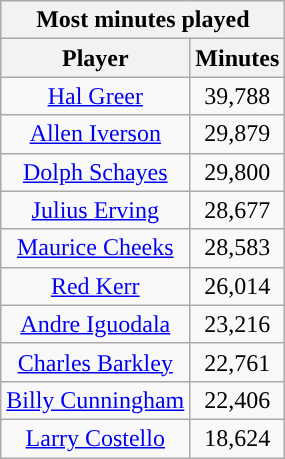<table class="wikitable sortable" style="text-align:center">
<tr>
<th colspan="5" style="text-align:center; ">Most minutes played</th>
</tr>
<tr>
<th style="text-align:center; ">Player</th>
<th style="text-align:center; ">Minutes</th>
</tr>
<tr>
<td><a href='#'>Hal Greer</a></td>
<td>39,788</td>
</tr>
<tr>
<td><a href='#'>Allen Iverson</a></td>
<td>29,879</td>
</tr>
<tr>
<td><a href='#'>Dolph Schayes</a></td>
<td>29,800</td>
</tr>
<tr>
<td><a href='#'>Julius Erving</a></td>
<td>28,677</td>
</tr>
<tr>
<td><a href='#'>Maurice Cheeks</a></td>
<td>28,583</td>
</tr>
<tr>
<td><a href='#'>Red Kerr</a></td>
<td>26,014</td>
</tr>
<tr>
<td><a href='#'>Andre Iguodala</a></td>
<td>23,216</td>
</tr>
<tr>
<td><a href='#'>Charles Barkley</a></td>
<td>22,761</td>
</tr>
<tr>
<td><a href='#'>Billy Cunningham</a></td>
<td>22,406</td>
</tr>
<tr>
<td><a href='#'>Larry Costello</a></td>
<td>18,624</td>
</tr>
</table>
